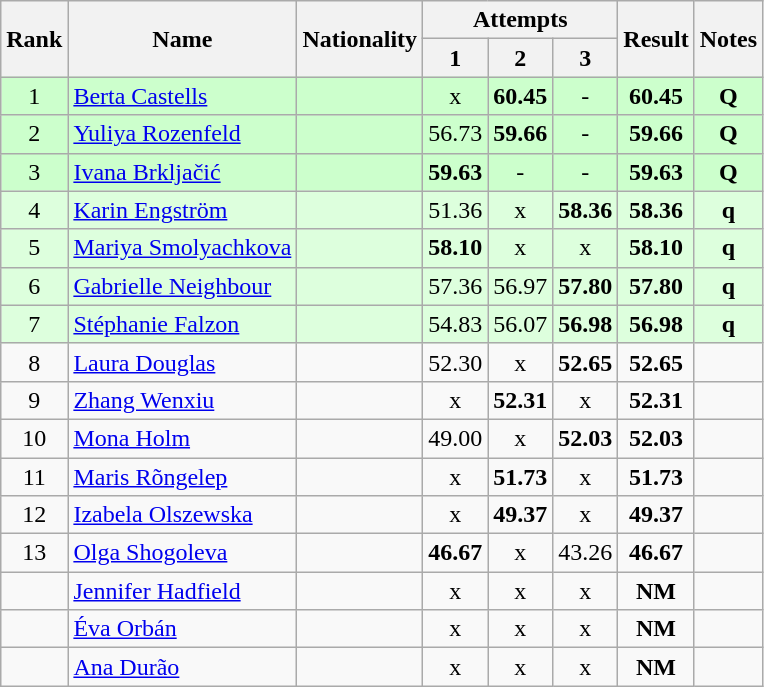<table class="wikitable sortable" style="text-align:center">
<tr>
<th rowspan=2>Rank</th>
<th rowspan=2>Name</th>
<th rowspan=2>Nationality</th>
<th colspan=3>Attempts</th>
<th rowspan=2>Result</th>
<th rowspan=2>Notes</th>
</tr>
<tr>
<th>1</th>
<th>2</th>
<th>3</th>
</tr>
<tr bgcolor=ccffcc>
<td>1</td>
<td align=left><a href='#'>Berta Castells</a></td>
<td align=left></td>
<td>x</td>
<td><strong>60.45</strong></td>
<td>-</td>
<td><strong>60.45</strong></td>
<td><strong>Q</strong></td>
</tr>
<tr bgcolor=ccffcc>
<td>2</td>
<td align=left><a href='#'>Yuliya Rozenfeld</a></td>
<td align=left></td>
<td>56.73</td>
<td><strong>59.66</strong></td>
<td>-</td>
<td><strong>59.66</strong></td>
<td><strong>Q</strong></td>
</tr>
<tr bgcolor=ccffcc>
<td>3</td>
<td align=left><a href='#'>Ivana Brkljačić</a></td>
<td align=left></td>
<td><strong>59.63</strong></td>
<td>-</td>
<td>-</td>
<td><strong>59.63</strong></td>
<td><strong>Q</strong></td>
</tr>
<tr bgcolor=ddffdd>
<td>4</td>
<td align=left><a href='#'>Karin Engström</a></td>
<td align=left></td>
<td>51.36</td>
<td>x</td>
<td><strong>58.36</strong></td>
<td><strong>58.36</strong></td>
<td><strong>q</strong></td>
</tr>
<tr bgcolor=ddffdd>
<td>5</td>
<td align=left><a href='#'>Mariya Smolyachkova</a></td>
<td align=left></td>
<td><strong>58.10</strong></td>
<td>x</td>
<td>x</td>
<td><strong>58.10</strong></td>
<td><strong>q</strong></td>
</tr>
<tr bgcolor=ddffdd>
<td>6</td>
<td align=left><a href='#'>Gabrielle Neighbour</a></td>
<td align=left></td>
<td>57.36</td>
<td>56.97</td>
<td><strong>57.80</strong></td>
<td><strong>57.80</strong></td>
<td><strong>q</strong></td>
</tr>
<tr bgcolor=ddffdd>
<td>7</td>
<td align=left><a href='#'>Stéphanie Falzon</a></td>
<td align=left></td>
<td>54.83</td>
<td>56.07</td>
<td><strong>56.98</strong></td>
<td><strong>56.98</strong></td>
<td><strong>q</strong></td>
</tr>
<tr>
<td>8</td>
<td align=left><a href='#'>Laura Douglas</a></td>
<td align=left></td>
<td>52.30</td>
<td>x</td>
<td><strong>52.65</strong></td>
<td><strong>52.65</strong></td>
<td></td>
</tr>
<tr>
<td>9</td>
<td align=left><a href='#'>Zhang Wenxiu</a></td>
<td align=left></td>
<td>x</td>
<td><strong>52.31</strong></td>
<td>x</td>
<td><strong>52.31</strong></td>
<td></td>
</tr>
<tr>
<td>10</td>
<td align=left><a href='#'>Mona Holm</a></td>
<td align=left></td>
<td>49.00</td>
<td>x</td>
<td><strong>52.03</strong></td>
<td><strong>52.03</strong></td>
<td></td>
</tr>
<tr>
<td>11</td>
<td align=left><a href='#'>Maris Rõngelep</a></td>
<td align=left></td>
<td>x</td>
<td><strong>51.73</strong></td>
<td>x</td>
<td><strong>51.73</strong></td>
<td></td>
</tr>
<tr>
<td>12</td>
<td align=left><a href='#'>Izabela Olszewska</a></td>
<td align=left></td>
<td>x</td>
<td><strong>49.37</strong></td>
<td>x</td>
<td><strong>49.37</strong></td>
<td></td>
</tr>
<tr>
<td>13</td>
<td align=left><a href='#'>Olga Shogoleva</a></td>
<td align=left></td>
<td><strong>46.67</strong></td>
<td>x</td>
<td>43.26</td>
<td><strong>46.67</strong></td>
<td></td>
</tr>
<tr>
<td></td>
<td align=left><a href='#'>Jennifer Hadfield</a></td>
<td align=left></td>
<td>x</td>
<td>x</td>
<td>x</td>
<td><strong>NM</strong></td>
<td></td>
</tr>
<tr>
<td></td>
<td align=left><a href='#'>Éva Orbán</a></td>
<td align=left></td>
<td>x</td>
<td>x</td>
<td>x</td>
<td><strong>NM</strong></td>
<td></td>
</tr>
<tr>
<td></td>
<td align=left><a href='#'>Ana Durão</a></td>
<td align=left></td>
<td>x</td>
<td>x</td>
<td>x</td>
<td><strong>NM</strong></td>
<td></td>
</tr>
</table>
